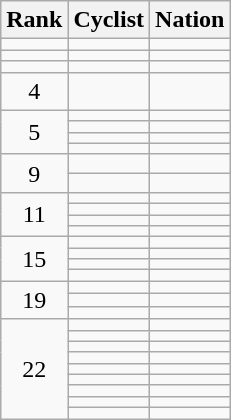<table class="wikitable sortable" style="text-align:center">
<tr>
<th>Rank</th>
<th>Cyclist</th>
<th>Nation</th>
</tr>
<tr>
<td></td>
<td align=left></td>
<td align=left></td>
</tr>
<tr>
<td></td>
<td align=left></td>
<td align=left></td>
</tr>
<tr>
<td></td>
<td align=left></td>
<td align=left></td>
</tr>
<tr>
<td>4</td>
<td align=left></td>
<td align=left></td>
</tr>
<tr>
<td rowspan=4>5</td>
<td align=left></td>
<td align=left></td>
</tr>
<tr>
<td align=left></td>
<td align=left></td>
</tr>
<tr>
<td align=left></td>
<td align=left></td>
</tr>
<tr>
<td align=left></td>
<td align=left></td>
</tr>
<tr>
<td rowspan=2>9</td>
<td align=left></td>
<td align=left></td>
</tr>
<tr>
<td align=left></td>
<td align=left></td>
</tr>
<tr>
<td rowspan=4>11</td>
<td align=left></td>
<td align=left></td>
</tr>
<tr>
<td align=left></td>
<td align=left></td>
</tr>
<tr>
<td align=left></td>
<td align=left></td>
</tr>
<tr>
<td align=left></td>
<td align=left></td>
</tr>
<tr>
<td rowspan=4>15</td>
<td align=left></td>
<td align=left></td>
</tr>
<tr>
<td align=left></td>
<td align=left></td>
</tr>
<tr>
<td align=left></td>
<td align=left></td>
</tr>
<tr>
<td align=left></td>
<td align=left></td>
</tr>
<tr>
<td rowspan=3>19</td>
<td align=left></td>
<td align=left></td>
</tr>
<tr>
<td align=left></td>
<td align=left></td>
</tr>
<tr>
<td align=left></td>
<td align=left></td>
</tr>
<tr>
<td rowspan=9>22</td>
<td align=left></td>
<td align=left></td>
</tr>
<tr>
<td align=left></td>
<td align=left></td>
</tr>
<tr>
<td align=left></td>
<td align=left></td>
</tr>
<tr>
<td align=left></td>
<td align=left></td>
</tr>
<tr>
<td align=left></td>
<td align=left></td>
</tr>
<tr>
<td align=left></td>
<td align=left></td>
</tr>
<tr>
<td align=left></td>
<td align=left></td>
</tr>
<tr>
<td align=left></td>
<td align=left></td>
</tr>
<tr>
<td align=left></td>
<td align=left></td>
</tr>
</table>
